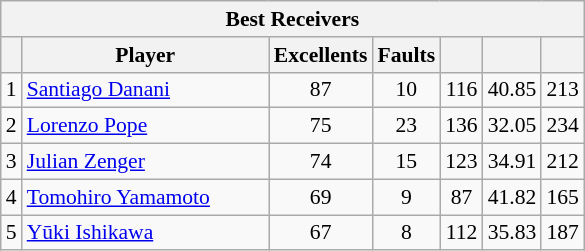<table class="wikitable sortable" style=font-size:90%>
<tr>
<th colspan=7>Best Receivers</th>
</tr>
<tr>
<th></th>
<th width=158>Player</th>
<th width=20>Excellents</th>
<th width=20>Faults</th>
<th width=20></th>
<th width=20></th>
<th width=20></th>
</tr>
<tr>
<td>1</td>
<td> <a href='#'>Santiago Danani</a></td>
<td align=center>87</td>
<td align=center>10</td>
<td align=center>116</td>
<td align=center>40.85</td>
<td align=center>213</td>
</tr>
<tr>
<td>2</td>
<td> <a href='#'>Lorenzo Pope</a></td>
<td align=center>75</td>
<td align=center>23</td>
<td align=center>136</td>
<td align=center>32.05</td>
<td align=center>234</td>
</tr>
<tr>
<td>3</td>
<td> <a href='#'>Julian Zenger</a></td>
<td align=center>74</td>
<td align=center>15</td>
<td align=center>123</td>
<td align=center>34.91</td>
<td align=center>212</td>
</tr>
<tr>
<td>4</td>
<td> <a href='#'>Tomohiro Yamamoto</a></td>
<td align=center>69</td>
<td align=center>9</td>
<td align=center>87</td>
<td align=center>41.82</td>
<td align=center>165</td>
</tr>
<tr>
<td>5</td>
<td> <a href='#'>Yūki Ishikawa</a></td>
<td align=center>67</td>
<td align=center>8</td>
<td align=center>112</td>
<td align=center>35.83</td>
<td align=center>187</td>
</tr>
</table>
